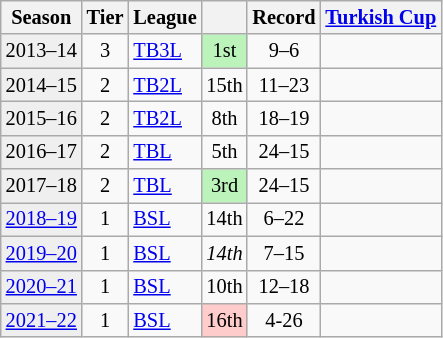<table class="wikitable" style="font-size:85%">
<tr>
<th>Season</th>
<th>Tier</th>
<th>League</th>
<th></th>
<th>Record</th>
<th><a href='#'>Turkish Cup</a></th>
</tr>
<tr>
<td style="background:#efefef;">2013–14</td>
<td align="center">3</td>
<td><a href='#'>TB3L</a></td>
<td align="center" style="background:#BBF3BB">1st</td>
<td align="center">9–6</td>
<td></td>
</tr>
<tr>
<td style="background:#efefef;">2014–15</td>
<td align="center">2</td>
<td><a href='#'>TB2L</a></td>
<td align="center">15th</td>
<td align="center">11–23</td>
<td></td>
</tr>
<tr>
<td style="background:#efefef;">2015–16</td>
<td align="center">2</td>
<td><a href='#'>TB2L</a></td>
<td align="center">8th</td>
<td align="center">18–19</td>
<td></td>
</tr>
<tr>
<td style="background:#efefef;">2016–17</td>
<td align="center">2</td>
<td><a href='#'>TBL</a></td>
<td align="center">5th</td>
<td align="center">24–15</td>
<td></td>
</tr>
<tr>
<td style="background:#efefef;">2017–18</td>
<td align="center">2</td>
<td><a href='#'>TBL</a></td>
<td align="center" bgcolor=#BBF3BB>3rd</td>
<td align="center">24–15</td>
<td></td>
</tr>
<tr>
<td style="background:#efefef;"><a href='#'>2018–19</a></td>
<td align="center">1</td>
<td><a href='#'>BSL</a></td>
<td align="center">14th</td>
<td align="center">6–22</td>
<td></td>
</tr>
<tr>
<td style="background:#efefef;"><a href='#'>2019–20</a></td>
<td align="center">1</td>
<td><a href='#'>BSL</a></td>
<td align="center"><em>14th</em></td>
<td align="center">7–15</td>
<td></td>
</tr>
<tr>
<td style="background:#efefef;"><a href='#'>2020–21</a></td>
<td align="center">1</td>
<td align=left><a href='#'>BSL</a></td>
<td align="center">10th</td>
<td align="center">12–18</td>
<td></td>
</tr>
<tr>
<td style="background:#efefef;"><a href='#'>2021–22</a></td>
<td align="center">1</td>
<td align=left><a href='#'>BSL</a></td>
<td style="background:#fcc; text-align:center;">16th</td>
<td align="center">4-26</td>
<td></td>
</tr>
</table>
